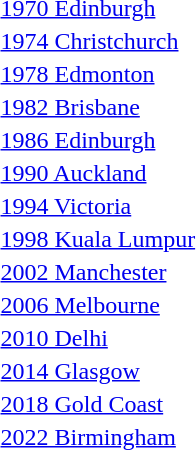<table>
<tr>
<td><a href='#'>1970 Edinburgh</a><br></td>
<td></td>
<td></td>
<td></td>
</tr>
<tr>
<td><a href='#'>1974 Christchurch</a><br></td>
<td></td>
<td></td>
<td></td>
</tr>
<tr>
<td><a href='#'>1978 Edmonton</a><br></td>
<td></td>
<td></td>
<td></td>
</tr>
<tr>
<td><a href='#'>1982 Brisbane</a><br></td>
<td></td>
<td></td>
<td></td>
</tr>
<tr>
<td><a href='#'>1986 Edinburgh</a><br></td>
<td></td>
<td></td>
<td></td>
</tr>
<tr>
<td><a href='#'>1990 Auckland</a><br></td>
<td></td>
<td></td>
<td></td>
</tr>
<tr>
<td><a href='#'>1994 Victoria</a><br></td>
<td></td>
<td></td>
<td></td>
</tr>
<tr>
<td><a href='#'>1998 Kuala Lumpur</a><br></td>
<td></td>
<td></td>
<td></td>
</tr>
<tr>
<td><a href='#'>2002 Manchester</a><br></td>
<td></td>
<td></td>
<td></td>
</tr>
<tr>
<td><a href='#'>2006 Melbourne</a><br></td>
<td></td>
<td></td>
<td></td>
</tr>
<tr>
<td><a href='#'>2010 Delhi</a><br></td>
<td></td>
<td></td>
<td></td>
</tr>
<tr>
<td><a href='#'>2014 Glasgow</a><br></td>
<td></td>
<td></td>
<td></td>
</tr>
<tr>
<td><a href='#'>2018 Gold Coast</a><br></td>
<td></td>
<td></td>
<td></td>
</tr>
<tr>
<td><a href='#'>2022 Birmingham</a><br></td>
<td></td>
<td></td>
<td></td>
</tr>
</table>
